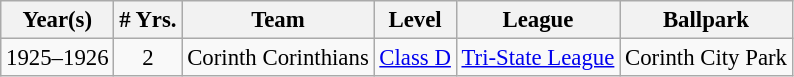<table class="wikitable" style="text-align:center; font-size: 95%;">
<tr>
<th>Year(s)</th>
<th># Yrs.</th>
<th>Team</th>
<th>Level</th>
<th>League</th>
<th>Ballpark</th>
</tr>
<tr>
<td>1925–1926</td>
<td>2</td>
<td>Corinth Corinthians</td>
<td><a href='#'>Class D</a></td>
<td><a href='#'>Tri-State League</a></td>
<td>Corinth City Park</td>
</tr>
</table>
